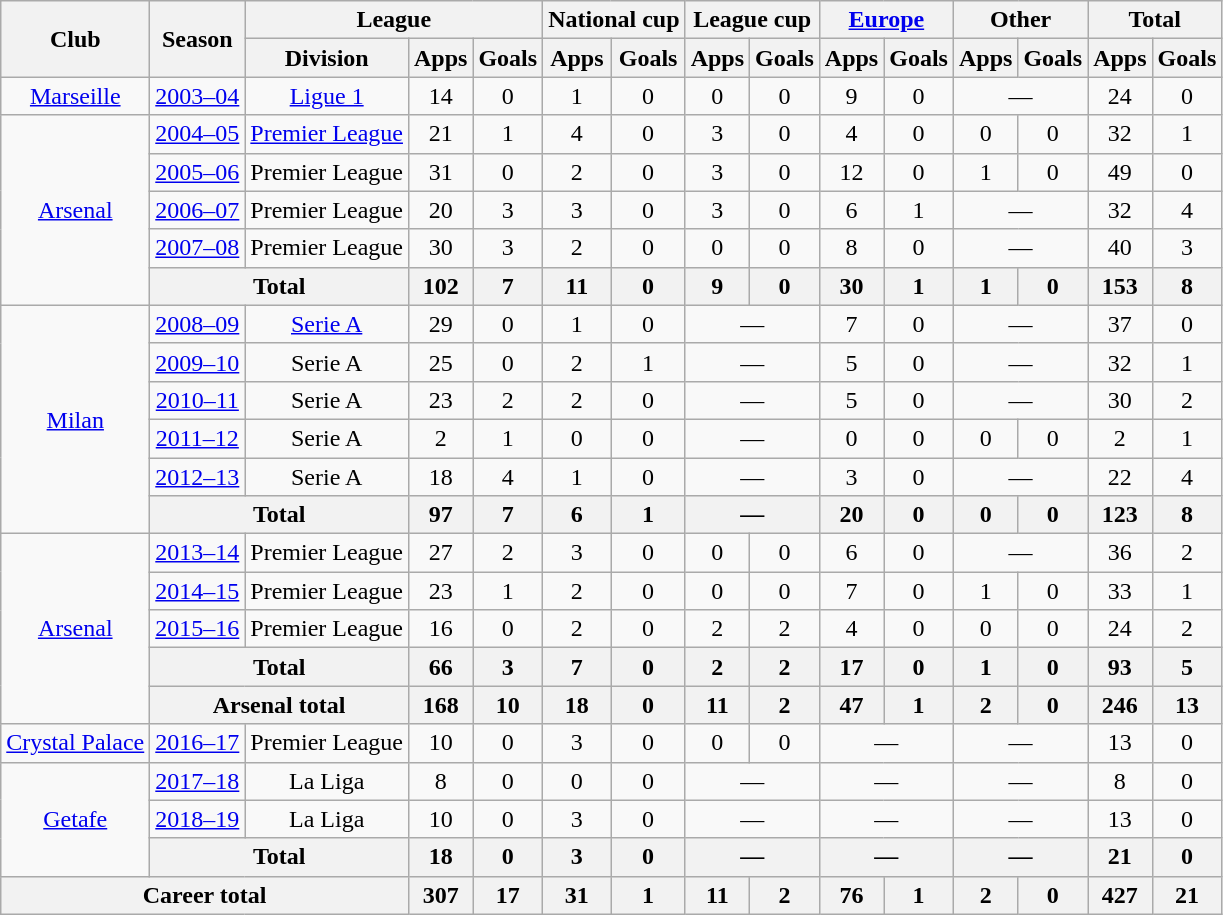<table class="wikitable" style="text-align:center">
<tr>
<th rowspan=2>Club</th>
<th rowspan=2>Season</th>
<th colspan=3>League</th>
<th colspan=2>National cup</th>
<th colspan=2>League cup</th>
<th colspan=2><a href='#'>Europe</a></th>
<th colspan=2>Other</th>
<th colspan=2>Total</th>
</tr>
<tr>
<th>Division</th>
<th>Apps</th>
<th>Goals</th>
<th>Apps</th>
<th>Goals</th>
<th>Apps</th>
<th>Goals</th>
<th>Apps</th>
<th>Goals</th>
<th>Apps</th>
<th>Goals</th>
<th>Apps</th>
<th>Goals</th>
</tr>
<tr>
<td><a href='#'>Marseille</a></td>
<td><a href='#'>2003–04</a></td>
<td><a href='#'>Ligue 1</a></td>
<td>14</td>
<td>0</td>
<td>1</td>
<td>0</td>
<td>0</td>
<td>0</td>
<td>9</td>
<td>0</td>
<td colspan=2>—</td>
<td>24</td>
<td>0</td>
</tr>
<tr>
<td rowspan="5"><a href='#'>Arsenal</a></td>
<td><a href='#'>2004–05</a></td>
<td><a href='#'>Premier League</a></td>
<td>21</td>
<td>1</td>
<td>4</td>
<td>0</td>
<td>3</td>
<td>0</td>
<td>4</td>
<td>0</td>
<td>0</td>
<td>0</td>
<td>32</td>
<td>1</td>
</tr>
<tr>
<td><a href='#'>2005–06</a></td>
<td>Premier League</td>
<td>31</td>
<td>0</td>
<td>2</td>
<td>0</td>
<td>3</td>
<td>0</td>
<td>12</td>
<td>0</td>
<td>1</td>
<td>0</td>
<td>49</td>
<td>0</td>
</tr>
<tr>
<td><a href='#'>2006–07</a></td>
<td>Premier League</td>
<td>20</td>
<td>3</td>
<td>3</td>
<td>0</td>
<td>3</td>
<td>0</td>
<td>6</td>
<td>1</td>
<td colspan=2>—</td>
<td>32</td>
<td>4</td>
</tr>
<tr>
<td><a href='#'>2007–08</a></td>
<td>Premier League</td>
<td>30</td>
<td>3</td>
<td>2</td>
<td>0</td>
<td>0</td>
<td>0</td>
<td>8</td>
<td>0</td>
<td colspan=2>—</td>
<td>40</td>
<td>3</td>
</tr>
<tr>
<th colspan="2">Total</th>
<th>102</th>
<th>7</th>
<th>11</th>
<th>0</th>
<th>9</th>
<th>0</th>
<th>30</th>
<th>1</th>
<th>1</th>
<th>0</th>
<th>153</th>
<th>8</th>
</tr>
<tr>
<td rowspan="6"><a href='#'>Milan</a></td>
<td><a href='#'>2008–09</a></td>
<td><a href='#'>Serie A</a></td>
<td>29</td>
<td>0</td>
<td>1</td>
<td>0</td>
<td colspan=2>—</td>
<td>7</td>
<td>0</td>
<td colspan=2>—</td>
<td>37</td>
<td>0</td>
</tr>
<tr>
<td><a href='#'>2009–10</a></td>
<td>Serie A</td>
<td>25</td>
<td>0</td>
<td>2</td>
<td>1</td>
<td colspan=2>—</td>
<td>5</td>
<td>0</td>
<td colspan=2>—</td>
<td>32</td>
<td>1</td>
</tr>
<tr>
<td><a href='#'>2010–11</a></td>
<td>Serie A</td>
<td>23</td>
<td>2</td>
<td>2</td>
<td>0</td>
<td colspan=2>—</td>
<td>5</td>
<td>0</td>
<td colspan=2>—</td>
<td>30</td>
<td>2</td>
</tr>
<tr>
<td><a href='#'>2011–12</a></td>
<td>Serie A</td>
<td>2</td>
<td>1</td>
<td>0</td>
<td>0</td>
<td colspan=2>—</td>
<td>0</td>
<td>0</td>
<td>0</td>
<td>0</td>
<td>2</td>
<td>1</td>
</tr>
<tr>
<td><a href='#'>2012–13</a></td>
<td>Serie A</td>
<td>18</td>
<td>4</td>
<td>1</td>
<td>0</td>
<td colspan=2>—</td>
<td>3</td>
<td>0</td>
<td colspan=2>—</td>
<td>22</td>
<td>4</td>
</tr>
<tr>
<th colspan="2">Total</th>
<th>97</th>
<th>7</th>
<th>6</th>
<th>1</th>
<th colspan=2>—</th>
<th>20</th>
<th>0</th>
<th>0</th>
<th>0</th>
<th>123</th>
<th>8</th>
</tr>
<tr>
<td rowspan="5"><a href='#'>Arsenal</a></td>
<td><a href='#'>2013–14</a></td>
<td>Premier League</td>
<td>27</td>
<td>2</td>
<td>3</td>
<td>0</td>
<td>0</td>
<td>0</td>
<td>6</td>
<td>0</td>
<td colspan=2>—</td>
<td>36</td>
<td>2</td>
</tr>
<tr>
<td><a href='#'>2014–15</a></td>
<td>Premier League</td>
<td>23</td>
<td>1</td>
<td>2</td>
<td>0</td>
<td>0</td>
<td>0</td>
<td>7</td>
<td>0</td>
<td>1</td>
<td>0</td>
<td>33</td>
<td>1</td>
</tr>
<tr>
<td><a href='#'>2015–16</a></td>
<td>Premier League</td>
<td>16</td>
<td>0</td>
<td>2</td>
<td>0</td>
<td>2</td>
<td>2</td>
<td>4</td>
<td>0</td>
<td>0</td>
<td>0</td>
<td>24</td>
<td>2</td>
</tr>
<tr>
<th colspan=2>Total</th>
<th>66</th>
<th>3</th>
<th>7</th>
<th>0</th>
<th>2</th>
<th>2</th>
<th>17</th>
<th>0</th>
<th>1</th>
<th>0</th>
<th>93</th>
<th>5</th>
</tr>
<tr>
<th colspan=2>Arsenal total</th>
<th>168</th>
<th>10</th>
<th>18</th>
<th>0</th>
<th>11</th>
<th>2</th>
<th>47</th>
<th>1</th>
<th>2</th>
<th>0</th>
<th>246</th>
<th>13</th>
</tr>
<tr>
<td><a href='#'>Crystal Palace</a></td>
<td><a href='#'>2016–17</a></td>
<td>Premier League</td>
<td>10</td>
<td>0</td>
<td>3</td>
<td>0</td>
<td>0</td>
<td>0</td>
<td colspan="2">—</td>
<td colspan="2">—</td>
<td>13</td>
<td>0</td>
</tr>
<tr>
<td rowspan="3"><a href='#'>Getafe</a></td>
<td><a href='#'>2017–18</a></td>
<td>La Liga</td>
<td>8</td>
<td>0</td>
<td>0</td>
<td>0</td>
<td colspan="2">—</td>
<td colspan="2">—</td>
<td colspan="2">—</td>
<td>8</td>
<td>0</td>
</tr>
<tr>
<td><a href='#'>2018–19</a></td>
<td>La Liga</td>
<td>10</td>
<td>0</td>
<td>3</td>
<td>0</td>
<td colspan="2">—</td>
<td colspan="2">—</td>
<td colspan="2">—</td>
<td>13</td>
<td>0</td>
</tr>
<tr>
<th colspan="2">Total</th>
<th>18</th>
<th>0</th>
<th>3</th>
<th>0</th>
<th colspan="2">—</th>
<th colspan="2">—</th>
<th colspan="2">—</th>
<th>21</th>
<th>0</th>
</tr>
<tr>
<th colspan="3">Career total</th>
<th>307</th>
<th>17</th>
<th>31</th>
<th>1</th>
<th>11</th>
<th>2</th>
<th>76</th>
<th>1</th>
<th>2</th>
<th>0</th>
<th>427</th>
<th>21</th>
</tr>
</table>
